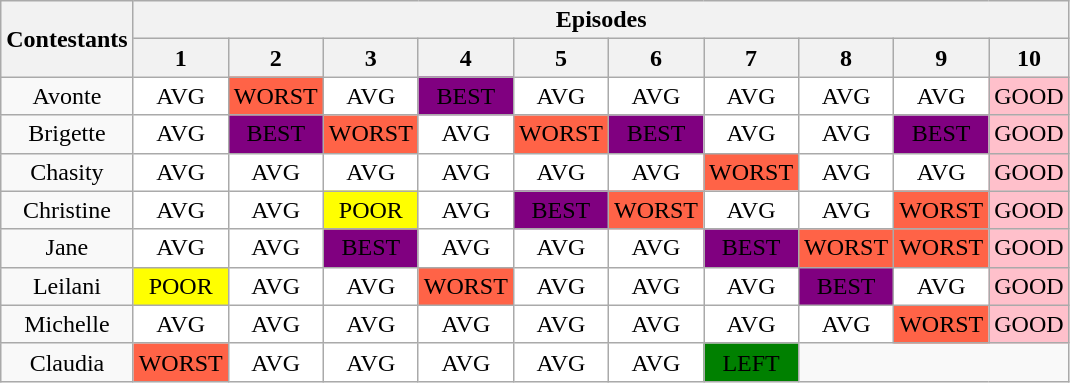<table class="wikitable" style="text-align:center">
<tr>
<th rowspan=2>Contestants</th>
<th colspan=10>Episodes</th>
</tr>
<tr>
<th>1</th>
<th>2</th>
<th>3</th>
<th>4</th>
<th>5</th>
<th>6</th>
<th>7</th>
<th>8</th>
<th>9</th>
<th>10</th>
</tr>
<tr>
<td>Avonte</td>
<td bgcolor="white">AVG</td>
<td bgcolor="tomato">WORST</td>
<td bgcolor="white">AVG</td>
<td bgcolor="purple"><span>BEST</span></td>
<td bgcolor="white">AVG</td>
<td bgcolor="white">AVG</td>
<td bgcolor="white">AVG</td>
<td bgcolor="white">AVG</td>
<td bgcolor="white">AVG</td>
<td bgcolor="pink">GOOD</td>
</tr>
<tr>
<td>Brigette</td>
<td bgcolor="white">AVG</td>
<td bgcolor="purple"><span>BEST</span></td>
<td bgcolor="tomato">WORST</td>
<td bgcolor="white">AVG</td>
<td bgcolor="tomato">WORST</td>
<td bgcolor="purple"><span>BEST</span></td>
<td bgcolor="white">AVG</td>
<td bgcolor="white">AVG</td>
<td bgcolor="purple"><span>BEST</span></td>
<td bgcolor="pink">GOOD</td>
</tr>
<tr>
<td>Chasity</td>
<td bgcolor="white">AVG</td>
<td bgcolor="white">AVG</td>
<td bgcolor="white">AVG</td>
<td bgcolor="white">AVG</td>
<td bgcolor="white">AVG</td>
<td bgcolor="white">AVG</td>
<td bgcolor="tomato">WORST</td>
<td bgcolor="white">AVG</td>
<td bgcolor="white">AVG</td>
<td bgcolor="pink">GOOD</td>
</tr>
<tr>
<td>Christine</td>
<td bgcolor="white">AVG</td>
<td bgcolor="white">AVG</td>
<td bgcolor="yellow">POOR</td>
<td bgcolor="white">AVG</td>
<td bgcolor="purple"><span>BEST</span></td>
<td bgcolor="tomato">WORST</td>
<td bgcolor="white">AVG</td>
<td bgcolor="white">AVG</td>
<td bgcolor="tomato">WORST</td>
<td bgcolor="pink">GOOD</td>
</tr>
<tr>
<td>Jane</td>
<td bgcolor="white">AVG</td>
<td bgcolor="white">AVG</td>
<td bgcolor="purple"><span>BEST</span></td>
<td bgcolor="white">AVG</td>
<td bgcolor="white">AVG</td>
<td bgcolor="white">AVG</td>
<td bgcolor="purple"><span>BEST</span></td>
<td bgcolor="tomato">WORST</td>
<td bgcolor="tomato">WORST</td>
<td bgcolor="pink">GOOD</td>
</tr>
<tr>
<td>Leilani</td>
<td bgcolor="yellow">POOR</td>
<td bgcolor="white">AVG</td>
<td bgcolor="white">AVG</td>
<td bgcolor="tomato">WORST</td>
<td bgcolor="white">AVG</td>
<td bgcolor="white">AVG</td>
<td bgcolor="white">AVG</td>
<td bgcolor="purple"><span>BEST</span></td>
<td bgcolor="white">AVG</td>
<td bgcolor="pink">GOOD</td>
</tr>
<tr>
<td>Michelle</td>
<td bgcolor="white">AVG</td>
<td bgcolor="white">AVG</td>
<td bgcolor="white">AVG</td>
<td bgcolor="white">AVG</td>
<td bgcolor="white">AVG</td>
<td bgcolor="white">AVG</td>
<td bgcolor="white">AVG</td>
<td bgcolor="white">AVG</td>
<td bgcolor="tomato">WORST</td>
<td bgcolor="pink">GOOD</td>
</tr>
<tr>
<td>Claudia</td>
<td bgcolor="tomato">WORST</td>
<td bgcolor="white">AVG</td>
<td bgcolor="white">AVG</td>
<td bgcolor="white">AVG</td>
<td bgcolor="white">AVG</td>
<td bgcolor="white">AVG</td>
<td bgcolor="green">LEFT</td>
</tr>
</table>
